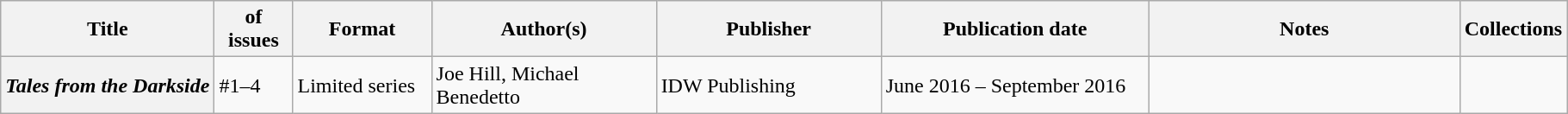<table class="wikitable">
<tr>
<th>Title</th>
<th style="width:40pt"> of issues</th>
<th style="width:75pt">Format</th>
<th style="width:125pt">Author(s)</th>
<th style="width:125pt">Publisher</th>
<th style="width:150pt">Publication date</th>
<th style="width:175pt">Notes</th>
<th>Collections</th>
</tr>
<tr>
<th><em>Tales from the Darkside</em></th>
<td>#1–4</td>
<td>Limited series</td>
<td>Joe Hill, Michael Benedetto</td>
<td>IDW Publishing</td>
<td>June 2016 – September 2016</td>
<td></td>
<td></td>
</tr>
</table>
